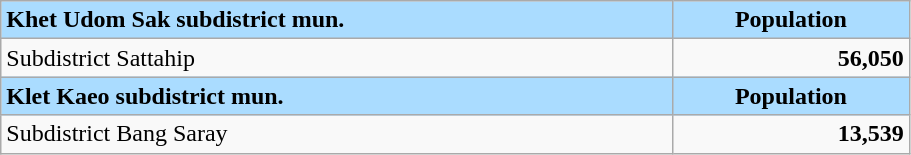<table class="wikitable" style="width:48%; display:inline-table;">
<tr>
<td style= "background: #aadcff;"><strong>Khet Udom Sak subdistrict mun.</strong></td>
<td style= "background: #aadcff; text-align:center;"><strong>Population</strong></td>
</tr>
<tr>
<td>Subdistrict Sattahip</td>
<td style="text-align:right;"><strong>56,050</strong></td>
</tr>
<tr>
<td style= "background: #aadcff;"><strong>Klet Kaeo subdistrict mun.</strong></td>
<td style= "background: #aadcff; text-align:center;"><strong>Population</strong></td>
</tr>
<tr>
<td>Subdistrict Bang Saray</td>
<td style="text-align:right;"><strong>13,539</strong></td>
</tr>
</table>
